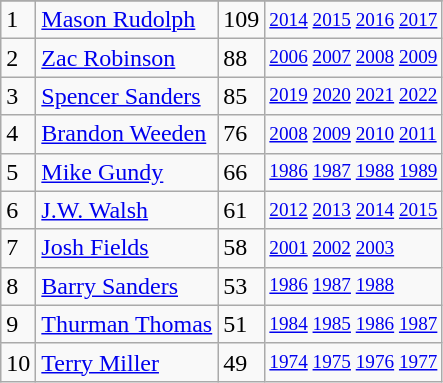<table class="wikitable">
<tr>
</tr>
<tr>
<td>1</td>
<td><a href='#'>Mason Rudolph</a></td>
<td><abbr>109</abbr></td>
<td style="font-size:80%;"><a href='#'>2014</a> <a href='#'>2015</a> <a href='#'>2016</a> <a href='#'>2017</a></td>
</tr>
<tr>
<td>2</td>
<td><a href='#'>Zac Robinson</a></td>
<td><abbr>88</abbr></td>
<td style="font-size:80%;"><a href='#'>2006</a> <a href='#'>2007</a> <a href='#'>2008</a> <a href='#'>2009</a></td>
</tr>
<tr>
<td>3</td>
<td><a href='#'>Spencer Sanders</a></td>
<td><abbr>85</abbr></td>
<td style="font-size:80%;"><a href='#'>2019</a> <a href='#'>2020</a> <a href='#'>2021</a> <a href='#'>2022</a></td>
</tr>
<tr>
<td>4</td>
<td><a href='#'>Brandon Weeden</a></td>
<td><abbr>76</abbr></td>
<td style="font-size:80%;"><a href='#'>2008</a> <a href='#'>2009</a> <a href='#'>2010</a> <a href='#'>2011</a></td>
</tr>
<tr>
<td>5</td>
<td><a href='#'>Mike Gundy</a></td>
<td><abbr>66</abbr></td>
<td style="font-size:80%;"><a href='#'>1986</a> <a href='#'>1987</a> <a href='#'>1988</a> <a href='#'>1989</a></td>
</tr>
<tr>
<td>6</td>
<td><a href='#'>J.W. Walsh</a></td>
<td><abbr>61</abbr></td>
<td style="font-size:80%;"><a href='#'>2012</a> <a href='#'>2013</a> <a href='#'>2014</a> <a href='#'>2015</a></td>
</tr>
<tr>
<td>7</td>
<td><a href='#'>Josh Fields</a></td>
<td><abbr>58</abbr></td>
<td style="font-size:80%;"><a href='#'>2001</a> <a href='#'>2002</a> <a href='#'>2003</a></td>
</tr>
<tr>
<td>8</td>
<td><a href='#'>Barry Sanders</a></td>
<td><abbr>53</abbr></td>
<td style="font-size:80%;"><a href='#'>1986</a> <a href='#'>1987</a> <a href='#'>1988</a></td>
</tr>
<tr>
<td>9</td>
<td><a href='#'>Thurman Thomas</a></td>
<td><abbr>51</abbr></td>
<td style="font-size:80%;"><a href='#'>1984</a> <a href='#'>1985</a> <a href='#'>1986</a> <a href='#'>1987</a></td>
</tr>
<tr>
<td>10</td>
<td><a href='#'>Terry Miller</a></td>
<td><abbr>49</abbr></td>
<td style="font-size:80%;"><a href='#'>1974</a> <a href='#'>1975</a> <a href='#'>1976</a> <a href='#'>1977</a></td>
</tr>
</table>
